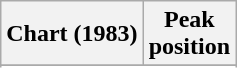<table class="wikitable sortable plainrowheaders" style="text-align:center">
<tr>
<th scope="col">Chart (1983)</th>
<th scope="col">Peak<br>position</th>
</tr>
<tr>
</tr>
<tr>
</tr>
<tr>
</tr>
</table>
